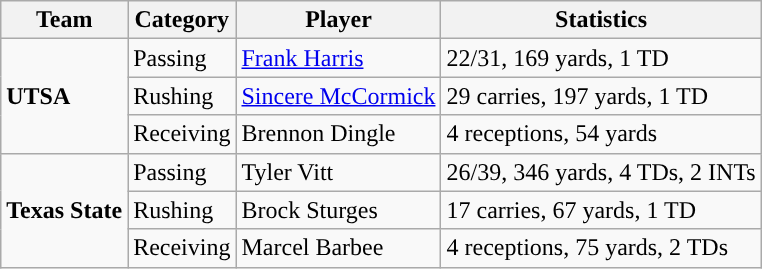<table class="wikitable" style="float: left;">
<tr>
<th>Team</th>
<th>Category</th>
<th>Player</th>
<th>Statistics</th>
</tr>
<tr>
<td rowspan=3><strong>UTSA</strong></td>
<td>Passing</td>
<td><a href='#'>Frank Harris</a></td>
<td>22/31, 169 yards, 1 TD</td>
</tr>
<tr>
<td>Rushing</td>
<td><a href='#'>Sincere McCormick</a></td>
<td>29 carries, 197 yards, 1 TD</td>
</tr>
<tr>
<td>Receiving</td>
<td>Brennon Dingle</td>
<td>4 receptions, 54 yards</td>
</tr>
<tr>
<td rowspan=3><strong>Texas State</strong></td>
<td>Passing</td>
<td>Tyler Vitt</td>
<td>26/39, 346 yards, 4 TDs, 2 INTs</td>
</tr>
<tr>
<td>Rushing</td>
<td>Brock Sturges</td>
<td>17 carries, 67 yards, 1 TD</td>
</tr>
<tr>
<td>Receiving</td>
<td>Marcel Barbee</td>
<td>4 receptions, 75 yards, 2 TDs</td>
</tr>
</table>
